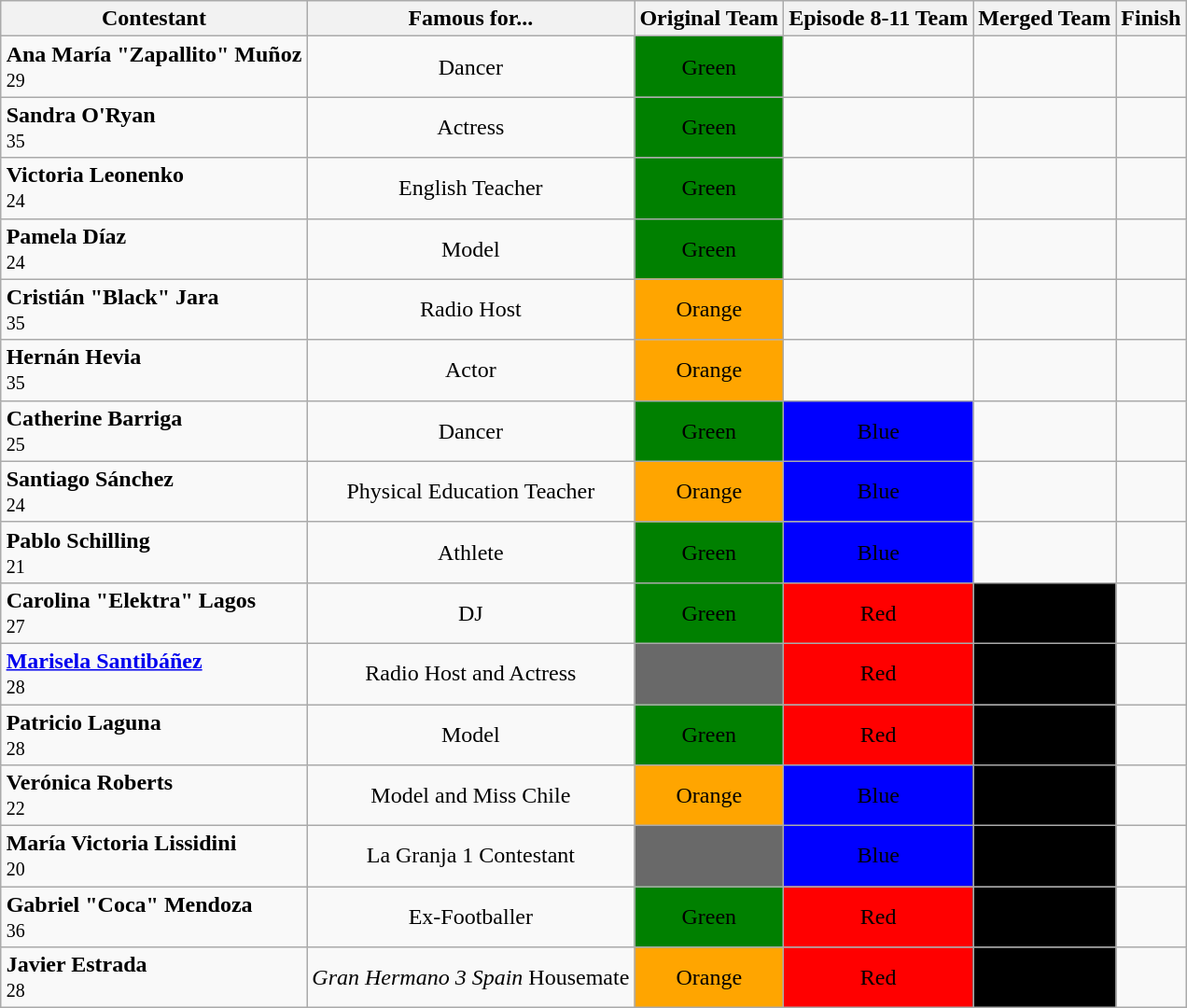<table class="wikitable" style="margin:auto; text-align:center">
<tr>
<th>Contestant</th>
<th>Famous for...</th>
<th>Original Team</th>
<th>Episode 8-11 Team</th>
<th>Merged Team</th>
<th>Finish</th>
</tr>
<tr>
<td align="left"><strong>Ana María "Zapallito" Muñoz</strong><br><small>29</small></td>
<td>Dancer</td>
<td bgcolor="#008000"><span>Green</span></td>
<td></td>
<td></td>
<td></td>
</tr>
<tr>
<td align="left"><strong>Sandra O'Ryan</strong><br><small>35</small></td>
<td>Actress</td>
<td bgcolor="#008000"><span>Green</span></td>
<td></td>
<td></td>
<td></td>
</tr>
<tr>
<td align="left"><strong>Victoria Leonenko</strong><br><small>24</small></td>
<td>English Teacher</td>
<td bgcolor="#008000"><span>Green</span></td>
<td></td>
<td></td>
<td></td>
</tr>
<tr>
<td align="left"><strong>Pamela Díaz</strong><br><small>24</small></td>
<td>Model</td>
<td bgcolor="#008000"><span>Green</span></td>
<td></td>
<td></td>
<td></td>
</tr>
<tr>
<td align="left"><strong>Cristián "Black" Jara</strong><br><small>35</small></td>
<td>Radio Host</td>
<td bgcolor="#FFA500">Orange</td>
<td></td>
<td></td>
<td></td>
</tr>
<tr>
<td align="left"><strong>Hernán Hevia</strong><br><small>35</small></td>
<td>Actor</td>
<td bgcolor="#FFA500">Orange</td>
<td></td>
<td></td>
<td></td>
</tr>
<tr>
<td align="left"><strong>Catherine Barriga</strong><br><small>25</small></td>
<td>Dancer</td>
<td bgcolor="#008000"><span>Green</span></td>
<td bgcolor="#0000FF"><span>Blue</span></td>
<td></td>
<td></td>
</tr>
<tr>
<td align="left"><strong>Santiago Sánchez</strong><br><small>24</small></td>
<td>Physical Education Teacher</td>
<td bgcolor="#FFA500">Orange</td>
<td bgcolor="#0000FF"><span>Blue</span></td>
<td></td>
<td></td>
</tr>
<tr>
<td align="left"><strong>Pablo Schilling</strong><br><small>21</small></td>
<td>Athlete</td>
<td bgcolor="#008000"><span>Green</span></td>
<td bgcolor="#0000FF"><span>Blue</span></td>
<td></td>
<td></td>
</tr>
<tr>
<td align="left"><strong>Carolina "Elektra" Lagos</strong><br><small>27</small></td>
<td>DJ</td>
<td bgcolor="#008000"><span>Green</span></td>
<td bgcolor="#FF0000"><span>Red</span></td>
<td bgcolor="#000000"><span>Black</span></td>
<td></td>
</tr>
<tr>
<td align="left"><strong><a href='#'>Marisela Santibáñez</a></strong><br><small>28</small></td>
<td>Radio Host and Actress</td>
<td bgcolor="#696969"></td>
<td bgcolor="#FF0000"><span>Red</span></td>
<td bgcolor="#000000"><span>Black</span></td>
<td></td>
</tr>
<tr>
<td align="left"><strong>Patricio Laguna</strong><br><small>28</small></td>
<td>Model</td>
<td bgcolor="#008000"><span>Green</span></td>
<td bgcolor="#FF0000"><span>Red</span></td>
<td bgcolor="#000000"><span>Black</span></td>
<td></td>
</tr>
<tr>
<td align="left"><strong>Verónica Roberts</strong><br><small>22</small></td>
<td>Model and Miss Chile</td>
<td bgcolor="#FFA500">Orange</td>
<td bgcolor="#0000FF"><span>Blue</span></td>
<td bgcolor="#000000"><span>Black</span></td>
<td></td>
</tr>
<tr>
<td align="left"><strong>María Victoria Lissidini</strong><br><small>20</small></td>
<td>La Granja 1 Contestant</td>
<td bgcolor="#696969"></td>
<td bgcolor="#0000FF"><span>Blue</span></td>
<td bgcolor="#000000"><span>Black</span></td>
<td></td>
</tr>
<tr>
<td align="left"><strong>Gabriel "Coca" Mendoza</strong><br><small>36</small></td>
<td>Ex-Footballer</td>
<td bgcolor="#008000"><span>Green</span></td>
<td bgcolor="#FF0000"><span>Red</span></td>
<td bgcolor="#000000"><span>Black</span></td>
<td></td>
</tr>
<tr>
<td align="left"><strong>Javier Estrada</strong><br><small>28</small></td>
<td><em>Gran Hermano 3 Spain</em> Housemate</td>
<td bgcolor="#FFA500">Orange</td>
<td bgcolor="#FF0000"><span>Red</span></td>
<td bgcolor="#000000"><span>Black</span></td>
<td></td>
</tr>
</table>
